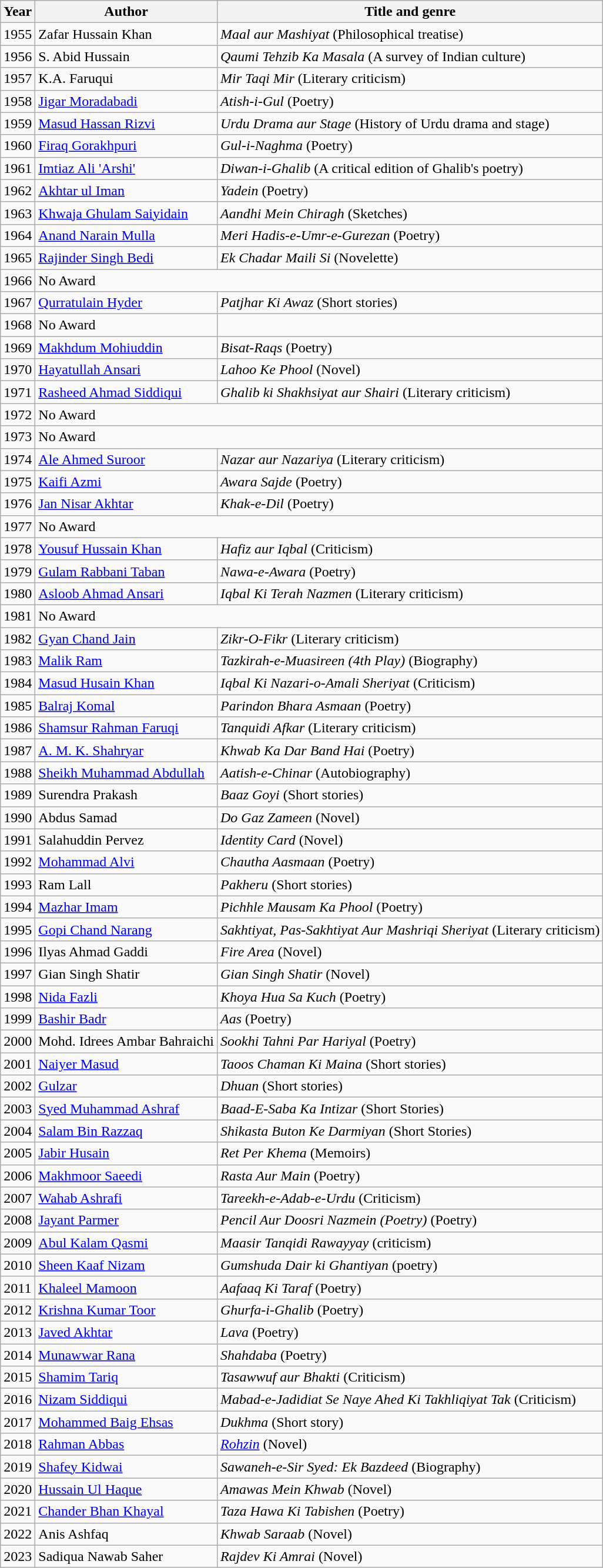<table class="wikitable">
<tr>
<th>Year</th>
<th>Author</th>
<th>Title and genre</th>
</tr>
<tr>
<td>1955</td>
<td>Zafar Hussain Khan</td>
<td><em>Maal aur Mashiyat</em> (Philosophical treatise)</td>
</tr>
<tr>
<td>1956</td>
<td>S. Abid Hussain</td>
<td><em>Qaumi Tehzib Ka Masala</em> (A survey of Indian culture)</td>
</tr>
<tr>
<td>1957</td>
<td>K.A. Faruqui</td>
<td><em>Mir Taqi Mir</em> (Literary criticism)</td>
</tr>
<tr>
<td>1958</td>
<td><a href='#'>Jigar Moradabadi</a></td>
<td><em>Atish-i-Gul</em> (Poetry)</td>
</tr>
<tr>
<td>1959</td>
<td><a href='#'>Masud Hassan Rizvi</a></td>
<td><em>Urdu Drama aur Stage</em> (History of Urdu drama and stage)</td>
</tr>
<tr>
<td>1960</td>
<td><a href='#'>Firaq Gorakhpuri</a></td>
<td><em>Gul-i-Naghma</em> (Poetry)</td>
</tr>
<tr>
<td>1961</td>
<td><a href='#'>Imtiaz Ali 'Arshi'</a></td>
<td><em>Diwan-i-Ghalib</em> (A critical edition of Ghalib's poetry)</td>
</tr>
<tr>
<td>1962</td>
<td><a href='#'>Akhtar ul Iman</a></td>
<td><em>Yadein</em> (Poetry)</td>
</tr>
<tr>
<td>1963</td>
<td><a href='#'>Khwaja Ghulam Saiyidain</a></td>
<td><em>Aandhi Mein Chiragh</em> (Sketches)</td>
</tr>
<tr>
<td>1964</td>
<td><a href='#'>Anand Narain Mulla</a></td>
<td><em>Meri Hadis-e-Umr-e-Gurezan</em> (Poetry)</td>
</tr>
<tr>
<td>1965</td>
<td><a href='#'>Rajinder Singh Bedi</a></td>
<td><em>Ek Chadar Maili Si</em> (Novelette)</td>
</tr>
<tr>
<td>1966</td>
<td colspan="2">No Award</td>
</tr>
<tr>
<td>1967</td>
<td><a href='#'>Qurratulain Hyder</a></td>
<td><em>Patjhar Ki Awaz</em> (Short stories)</td>
</tr>
<tr>
<td>1968</td>
<td>No Award</td>
<td></td>
</tr>
<tr>
<td>1969</td>
<td><a href='#'>Makhdum Mohiuddin</a></td>
<td><em>Bisat-Raqs</em> (Poetry)</td>
</tr>
<tr>
<td>1970</td>
<td><a href='#'>Hayatullah Ansari</a></td>
<td><em>Lahoo Ke Phool</em> (Novel)</td>
</tr>
<tr>
<td>1971</td>
<td><a href='#'>Rasheed Ahmad Siddiqui</a></td>
<td><em>Ghalib ki Shakhsiyat aur Shairi</em> (Literary criticism)</td>
</tr>
<tr>
<td>1972</td>
<td colspan="2">No Award</td>
</tr>
<tr>
<td>1973</td>
<td colspan="2">No Award</td>
</tr>
<tr>
<td>1974</td>
<td><a href='#'>Ale Ahmed Suroor</a></td>
<td><em>Nazar aur Nazariya</em> (Literary criticism)</td>
</tr>
<tr>
<td>1975</td>
<td><a href='#'>Kaifi Azmi</a></td>
<td><em>Awara Sajde</em> (Poetry)</td>
</tr>
<tr>
<td>1976</td>
<td><a href='#'>Jan Nisar Akhtar</a></td>
<td><em>Khak-e-Dil</em> (Poetry)</td>
</tr>
<tr>
<td>1977</td>
<td colspan="2">No Award</td>
</tr>
<tr>
<td>1978</td>
<td><a href='#'>Yousuf Hussain Khan</a></td>
<td><em>Hafiz aur Iqbal</em> (Criticism)</td>
</tr>
<tr>
<td>1979</td>
<td><a href='#'>Gulam Rabbani Taban</a></td>
<td><em>Nawa-e-Awara</em> (Poetry)</td>
</tr>
<tr>
<td>1980</td>
<td><a href='#'>Asloob Ahmad Ansari</a></td>
<td><em>Iqbal Ki Terah Nazmen</em> (Literary criticism)</td>
</tr>
<tr>
<td>1981</td>
<td colspan="2">No Award</td>
</tr>
<tr>
<td>1982</td>
<td><a href='#'>Gyan Chand Jain</a></td>
<td><em>Zikr-O-Fikr</em> (Literary criticism)</td>
</tr>
<tr>
<td>1983</td>
<td><a href='#'>Malik Ram</a></td>
<td><em>Tazkirah-e-Muasireen (4th Play)</em> (Biography)</td>
</tr>
<tr>
<td>1984</td>
<td><a href='#'>Masud Husain Khan</a></td>
<td><em>Iqbal Ki Nazari-o-Amali Sheriyat</em> (Criticism)</td>
</tr>
<tr>
<td>1985</td>
<td><a href='#'>Balraj Komal</a></td>
<td><em>Parindon Bhara Asmaan</em> (Poetry)</td>
</tr>
<tr>
<td>1986</td>
<td><a href='#'>Shamsur Rahman Faruqi</a></td>
<td><em>Tanquidi Afkar</em> (Literary criticism)</td>
</tr>
<tr>
<td>1987</td>
<td><a href='#'>A. M. K. Shahryar</a></td>
<td><em>Khwab Ka Dar Band Hai</em> (Poetry)</td>
</tr>
<tr>
<td>1988</td>
<td><a href='#'>Sheikh Muhammad Abdullah</a></td>
<td><em>Aatish-e-Chinar</em> (Autobiography)</td>
</tr>
<tr>
<td>1989</td>
<td>Surendra Prakash</td>
<td><em>Baaz Goyi</em> (Short stories)</td>
</tr>
<tr>
<td>1990</td>
<td>Abdus Samad</td>
<td><em>Do Gaz Zameen</em> (Novel)</td>
</tr>
<tr>
<td>1991</td>
<td>Salahuddin Pervez</td>
<td><em>Identity Card</em> (Novel)</td>
</tr>
<tr>
<td>1992</td>
<td><a href='#'>Mohammad Alvi</a></td>
<td><em>Chautha Aasmaan</em> (Poetry)</td>
</tr>
<tr>
<td>1993</td>
<td>Ram Lall</td>
<td><em>Pakheru</em> (Short stories)</td>
</tr>
<tr>
<td>1994</td>
<td><a href='#'>Mazhar Imam</a></td>
<td><em>Pichhle Mausam Ka Phool</em> (Poetry)</td>
</tr>
<tr>
<td>1995</td>
<td><a href='#'>Gopi Chand Narang</a></td>
<td><em>Sakhtiyat, Pas-Sakhtiyat Aur Mashriqi Sheriyat</em> (Literary criticism)</td>
</tr>
<tr>
<td>1996</td>
<td>Ilyas Ahmad Gaddi</td>
<td><em>Fire Area</em> (Novel)</td>
</tr>
<tr>
<td>1997</td>
<td>Gian Singh Shatir</td>
<td><em>Gian Singh Shatir</em> (Novel)</td>
</tr>
<tr>
<td>1998</td>
<td><a href='#'>Nida Fazli</a></td>
<td><em>Khoya Hua Sa Kuch</em> (Poetry)</td>
</tr>
<tr>
<td>1999</td>
<td><a href='#'>Bashir Badr</a></td>
<td><em>Aas</em> (Poetry)</td>
</tr>
<tr>
<td>2000</td>
<td>Mohd. Idrees Ambar Bahraichi</td>
<td><em>Sookhi Tahni Par Hariyal</em> (Poetry)</td>
</tr>
<tr>
<td>2001</td>
<td><a href='#'>Naiyer Masud</a></td>
<td><em>Taoos Chaman Ki Maina</em> (Short stories)</td>
</tr>
<tr>
<td>2002</td>
<td><a href='#'>Gulzar</a></td>
<td><em>Dhuan</em> (Short stories)</td>
</tr>
<tr>
<td>2003</td>
<td><a href='#'>Syed Muhammad Ashraf</a></td>
<td><em>Baad-E-Saba Ka Intizar</em> (Short Stories)</td>
</tr>
<tr>
<td>2004</td>
<td><a href='#'>Salam Bin Razzaq</a></td>
<td><em>Shikasta Buton Ke Darmiyan</em> (Short Stories)</td>
</tr>
<tr>
<td>2005</td>
<td><a href='#'>Jabir Husain</a></td>
<td><em>Ret Per Khema</em> (Memoirs)</td>
</tr>
<tr>
<td>2006</td>
<td><a href='#'>Makhmoor Saeedi</a></td>
<td><em>Rasta Aur Main</em> (Poetry)</td>
</tr>
<tr>
<td>2007</td>
<td><a href='#'>Wahab Ashrafi</a></td>
<td><em>Tareekh-e-Adab-e-Urdu</em> (Criticism)</td>
</tr>
<tr>
<td>2008</td>
<td><a href='#'>Jayant Parmer</a></td>
<td><em>Pencil Aur Doosri Nazmein (Poetry)</em> (Poetry)</td>
</tr>
<tr>
<td>2009</td>
<td><a href='#'>Abul Kalam Qasmi</a></td>
<td><em>Maasir Tanqidi Rawayyay</em> (criticism)</td>
</tr>
<tr>
<td>2010</td>
<td><a href='#'>Sheen Kaaf Nizam</a></td>
<td><em>Gumshuda Dair ki Ghantiyan</em> (poetry)</td>
</tr>
<tr>
<td>2011</td>
<td><a href='#'>Khaleel Mamoon</a></td>
<td><em>Aafaaq Ki Taraf</em> (Poetry)</td>
</tr>
<tr>
<td>2012</td>
<td><a href='#'>Krishna Kumar Toor</a></td>
<td><em>Ghurfa-i-Ghalib</em> (Poetry)</td>
</tr>
<tr>
<td>2013</td>
<td><a href='#'>Javed Akhtar</a></td>
<td><em>Lava</em> (Poetry)</td>
</tr>
<tr>
<td>2014</td>
<td><a href='#'>Munawwar Rana</a></td>
<td><em>Shahdaba</em>  (Poetry) </td>
</tr>
<tr>
<td>2015</td>
<td><a href='#'>Shamim Tariq</a></td>
<td><em>Tasawwuf aur Bhakti</em>  (Criticism) </td>
</tr>
<tr>
<td>2016</td>
<td><a href='#'>Nizam Siddiqui</a></td>
<td><em>Mabad-e-Jadidiat Se Naye Ahed Ki Takhliqiyat Tak</em>  (Criticism) </td>
</tr>
<tr>
<td>2017</td>
<td><a href='#'>Mohammed Baig Ehsas</a></td>
<td><em>Dukhma</em>  (Short story) </td>
</tr>
<tr>
<td>2018</td>
<td><a href='#'>Rahman Abbas</a></td>
<td><em><a href='#'>Rohzin</a></em>  (Novel) </td>
</tr>
<tr>
<td>2019</td>
<td><a href='#'>Shafey Kidwai</a></td>
<td><em>Sawaneh-e-Sir Syed: Ek Bazdeed</em>  (Biography) </td>
</tr>
<tr>
<td>2020</td>
<td><a href='#'>Hussain Ul Haque</a></td>
<td><em>Amawas Mein Khwab</em> (Novel)</td>
</tr>
<tr>
<td>2021</td>
<td><a href='#'>Chander Bhan Khayal</a></td>
<td><em>Taza Hawa Ki Tabishen</em> (Poetry)</td>
</tr>
<tr>
<td>2022</td>
<td>Anis Ashfaq</td>
<td><em>Khwab Saraab</em> (Novel)</td>
</tr>
<tr>
<td>2023</td>
<td>Sadiqua Nawab Saher</td>
<td><em>Rajdev Ki Amrai</em> (Novel)</td>
</tr>
</table>
